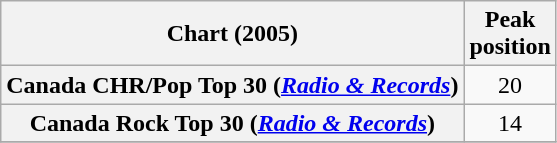<table class="wikitable sortable plainrowheaders" style="text-align:center">
<tr>
<th scope="col">Chart (2005)</th>
<th scope="col">Peak<br>position</th>
</tr>
<tr>
<th scope="row">Canada CHR/Pop Top 30 (<em><a href='#'>Radio & Records</a></em>)</th>
<td>20</td>
</tr>
<tr>
<th scope="row">Canada Rock Top 30 (<em><a href='#'>Radio & Records</a></em>)</th>
<td>14</td>
</tr>
<tr>
</tr>
</table>
